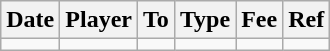<table class="wikitable">
<tr>
<th>Date</th>
<th>Player</th>
<th>To</th>
<th>Type</th>
<th>Fee</th>
<th>Ref</th>
</tr>
<tr>
<td></td>
<td></td>
<td></td>
<td></td>
<td></td>
<td></td>
</tr>
</table>
